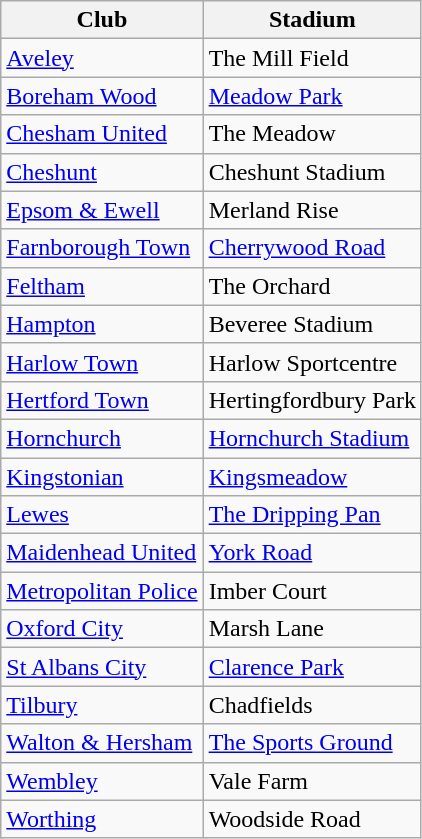<table class="wikitable sortable">
<tr>
<th>Club</th>
<th>Stadium</th>
</tr>
<tr>
<td><a href='#'>Aveley</a></td>
<td>The Mill Field</td>
</tr>
<tr>
<td><a href='#'>Boreham Wood</a></td>
<td><a href='#'>Meadow Park</a></td>
</tr>
<tr>
<td><a href='#'>Chesham United</a></td>
<td>The Meadow</td>
</tr>
<tr>
<td><a href='#'>Cheshunt</a></td>
<td>Cheshunt Stadium</td>
</tr>
<tr>
<td><a href='#'>Epsom & Ewell</a></td>
<td>Merland Rise</td>
</tr>
<tr>
<td><a href='#'>Farnborough Town</a></td>
<td><a href='#'>Cherrywood Road</a></td>
</tr>
<tr>
<td><a href='#'>Feltham</a></td>
<td>The Orchard</td>
</tr>
<tr>
<td><a href='#'>Hampton</a></td>
<td>Beveree Stadium</td>
</tr>
<tr>
<td><a href='#'>Harlow Town</a></td>
<td>Harlow Sportcentre</td>
</tr>
<tr>
<td><a href='#'>Hertford Town</a></td>
<td>Hertingfordbury Park</td>
</tr>
<tr>
<td><a href='#'>Hornchurch</a></td>
<td><a href='#'>Hornchurch Stadium</a></td>
</tr>
<tr>
<td><a href='#'>Kingstonian</a></td>
<td><a href='#'>Kingsmeadow</a></td>
</tr>
<tr>
<td><a href='#'>Lewes</a></td>
<td><a href='#'>The Dripping Pan</a></td>
</tr>
<tr>
<td><a href='#'>Maidenhead United</a></td>
<td><a href='#'>York Road</a></td>
</tr>
<tr>
<td><a href='#'>Metropolitan Police</a></td>
<td>Imber Court</td>
</tr>
<tr>
<td><a href='#'>Oxford City</a></td>
<td>Marsh Lane</td>
</tr>
<tr>
<td><a href='#'>St Albans City</a></td>
<td><a href='#'>Clarence Park</a></td>
</tr>
<tr>
<td><a href='#'>Tilbury</a></td>
<td>Chadfields</td>
</tr>
<tr>
<td><a href='#'>Walton & Hersham</a></td>
<td><a href='#'>The Sports Ground</a></td>
</tr>
<tr>
<td><a href='#'>Wembley</a></td>
<td>Vale Farm</td>
</tr>
<tr>
<td><a href='#'>Worthing</a></td>
<td>Woodside Road</td>
</tr>
</table>
